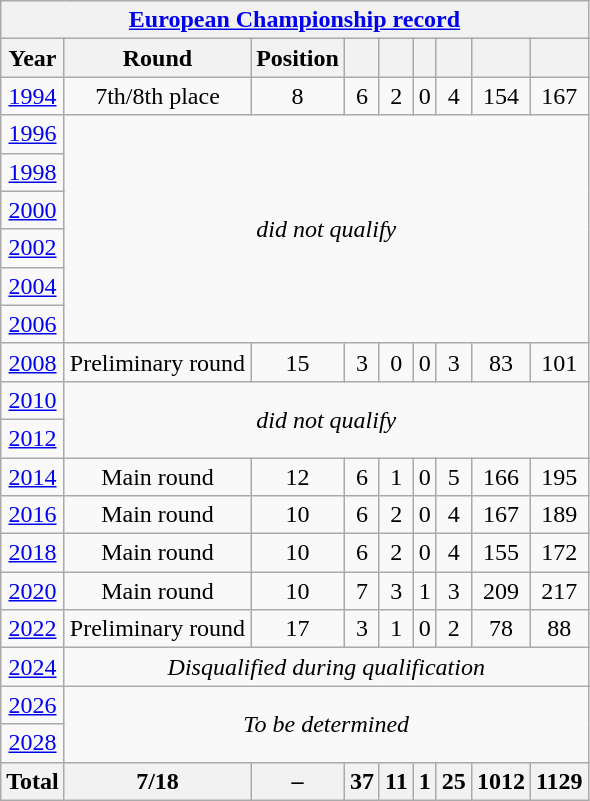<table class="wikitable" style="text-align: center;">
<tr>
<th colspan=9><a href='#'>European Championship record</a></th>
</tr>
<tr>
<th>Year</th>
<th>Round</th>
<th>Position</th>
<th></th>
<th></th>
<th></th>
<th></th>
<th></th>
<th></th>
</tr>
<tr>
<td> <a href='#'>1994</a></td>
<td>7th/8th place</td>
<td>8</td>
<td>6</td>
<td>2</td>
<td>0</td>
<td>4</td>
<td>154</td>
<td>167</td>
</tr>
<tr>
<td> <a href='#'>1996</a></td>
<td colspan="8" rowspan="6"><em>did not qualify</em></td>
</tr>
<tr>
<td> <a href='#'>1998</a></td>
</tr>
<tr>
<td> <a href='#'>2000</a></td>
</tr>
<tr>
<td> <a href='#'>2002</a></td>
</tr>
<tr>
<td> <a href='#'>2004</a></td>
</tr>
<tr>
<td> <a href='#'>2006</a></td>
</tr>
<tr>
<td> <a href='#'>2008</a></td>
<td>Preliminary round</td>
<td>15</td>
<td>3</td>
<td>0</td>
<td>0</td>
<td>3</td>
<td>83</td>
<td>101</td>
</tr>
<tr>
<td> <a href='#'>2010</a></td>
<td colspan="8" rowspan="2"><em>did not qualify</em></td>
</tr>
<tr>
<td> <a href='#'>2012</a></td>
</tr>
<tr>
<td> <a href='#'>2014</a></td>
<td>Main round</td>
<td>12</td>
<td>6</td>
<td>1</td>
<td>0</td>
<td>5</td>
<td>166</td>
<td>195</td>
</tr>
<tr>
<td> <a href='#'>2016</a></td>
<td>Main round</td>
<td>10</td>
<td>6</td>
<td>2</td>
<td>0</td>
<td>4</td>
<td>167</td>
<td>189</td>
</tr>
<tr>
<td> <a href='#'>2018</a></td>
<td>Main round</td>
<td>10</td>
<td>6</td>
<td>2</td>
<td>0</td>
<td>4</td>
<td>155</td>
<td>172</td>
</tr>
<tr>
<td> <a href='#'>2020</a></td>
<td>Main round</td>
<td>10</td>
<td>7</td>
<td>3</td>
<td>1</td>
<td>3</td>
<td>209</td>
<td>217</td>
</tr>
<tr>
<td> <a href='#'>2022</a></td>
<td>Preliminary round</td>
<td>17</td>
<td>3</td>
<td>1</td>
<td>0</td>
<td>2</td>
<td>78</td>
<td>88</td>
</tr>
<tr>
<td> <a href='#'>2024</a></td>
<td colspan=8><em>Disqualified during qualification</em></td>
</tr>
<tr>
<td> <a href='#'>2026</a></td>
<td colspan="8" rowspan= "2"><em>To be determined</em></td>
</tr>
<tr>
<td> <a href='#'>2028</a></td>
</tr>
<tr>
<th>Total</th>
<th>7/18</th>
<th>–</th>
<th>37</th>
<th>11</th>
<th>1</th>
<th>25</th>
<th>1012</th>
<th>1129</th>
</tr>
</table>
